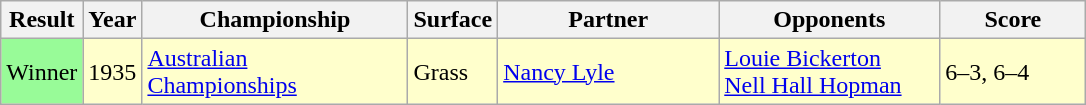<table class="sortable wikitable">
<tr>
<th style="width:40px">Result</th>
<th style="width:30px">Year</th>
<th style="width:170px">Championship</th>
<th style="width:50px">Surface</th>
<th style="width:140px">Partner</th>
<th style="width:140px">Opponents</th>
<th style="width:90px" class="unsortable">Score</th>
</tr>
<tr style="background:#ffc;">
<td style="background:#98fb98;">Winner</td>
<td>1935</td>
<td><a href='#'>Australian Championships</a></td>
<td>Grass</td>
<td> <a href='#'>Nancy Lyle</a></td>
<td> <a href='#'>Louie Bickerton</a> <br>  <a href='#'>Nell Hall Hopman</a></td>
<td>6–3, 6–4</td>
</tr>
</table>
